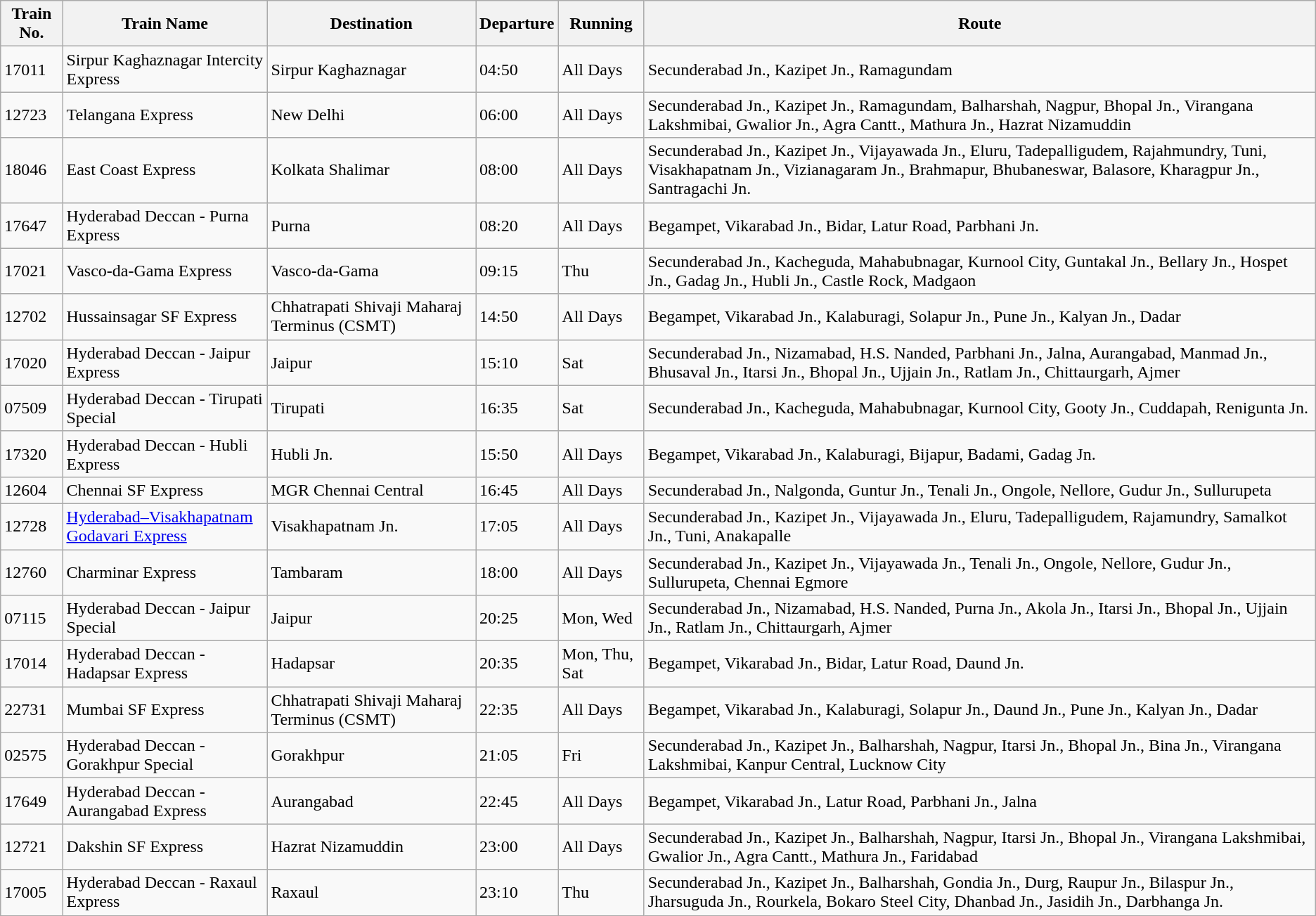<table class="wikitable">
<tr>
<th>Train No.</th>
<th>Train Name</th>
<th>Destination</th>
<th>Departure</th>
<th>Running</th>
<th>Route</th>
</tr>
<tr>
<td>17011</td>
<td>Sirpur Kaghaznagar Intercity Express</td>
<td>Sirpur Kaghaznagar</td>
<td>04:50</td>
<td>All Days</td>
<td>Secunderabad Jn., Kazipet Jn., Ramagundam</td>
</tr>
<tr>
<td>12723</td>
<td>Telangana Express</td>
<td>New Delhi</td>
<td>06:00</td>
<td>All Days</td>
<td>Secunderabad Jn., Kazipet Jn., Ramagundam, Balharshah, Nagpur, Bhopal Jn., Virangana Lakshmibai, Gwalior Jn., Agra Cantt., Mathura Jn., Hazrat Nizamuddin</td>
</tr>
<tr>
<td>18046</td>
<td>East Coast Express</td>
<td>Kolkata Shalimar</td>
<td>08:00</td>
<td>All Days</td>
<td>Secunderabad Jn., Kazipet Jn., Vijayawada Jn., Eluru, Tadepalligudem, Rajahmundry, Tuni, Visakhapatnam Jn., Vizianagaram Jn., Brahmapur, Bhubaneswar, Balasore, Kharagpur Jn., Santragachi Jn.</td>
</tr>
<tr>
<td>17647</td>
<td>Hyderabad Deccan - Purna Express</td>
<td>Purna</td>
<td>08:20</td>
<td>All Days</td>
<td>Begampet, Vikarabad Jn., Bidar, Latur Road, Parbhani Jn.</td>
</tr>
<tr>
<td>17021</td>
<td>Vasco-da-Gama Express</td>
<td>Vasco-da-Gama</td>
<td>09:15</td>
<td>Thu</td>
<td>Secunderabad Jn., Kacheguda, Mahabubnagar, Kurnool City, Guntakal Jn., Bellary Jn., Hospet Jn., Gadag Jn., Hubli Jn., Castle Rock, Madgaon</td>
</tr>
<tr>
<td>12702</td>
<td>Hussainsagar SF Express</td>
<td>Chhatrapati Shivaji Maharaj Terminus (CSMT)</td>
<td>14:50</td>
<td>All Days</td>
<td>Begampet, Vikarabad Jn., Kalaburagi, Solapur Jn., Pune Jn., Kalyan Jn., Dadar</td>
</tr>
<tr>
<td>17020</td>
<td>Hyderabad Deccan - Jaipur Express</td>
<td>Jaipur</td>
<td>15:10</td>
<td>Sat</td>
<td>Secunderabad Jn., Nizamabad, H.S. Nanded, Parbhani Jn., Jalna, Aurangabad, Manmad Jn., Bhusaval Jn., Itarsi Jn., Bhopal Jn., Ujjain Jn., Ratlam Jn., Chittaurgarh, Ajmer</td>
</tr>
<tr>
<td>07509</td>
<td>Hyderabad Deccan - Tirupati Special</td>
<td>Tirupati</td>
<td>16:35</td>
<td>Sat</td>
<td>Secunderabad Jn., Kacheguda, Mahabubnagar, Kurnool City, Gooty Jn., Cuddapah, Renigunta Jn.</td>
</tr>
<tr>
<td>17320</td>
<td>Hyderabad Deccan - Hubli Express</td>
<td>Hubli Jn.</td>
<td>15:50</td>
<td>All Days</td>
<td>Begampet, Vikarabad Jn., Kalaburagi, Bijapur, Badami, Gadag Jn.</td>
</tr>
<tr>
<td>12604</td>
<td>Chennai SF Express</td>
<td>MGR Chennai Central</td>
<td>16:45</td>
<td>All Days</td>
<td>Secunderabad Jn., Nalgonda, Guntur Jn., Tenali Jn., Ongole, Nellore, Gudur Jn., Sullurupeta</td>
</tr>
<tr>
<td>12728</td>
<td><a href='#'>Hyderabad–Visakhapatnam Godavari Express</a></td>
<td>Visakhapatnam Jn.</td>
<td>17:05</td>
<td>All Days</td>
<td>Secunderabad Jn., Kazipet Jn., Vijayawada Jn., Eluru, Tadepalligudem, Rajamundry, Samalkot Jn., Tuni, Anakapalle</td>
</tr>
<tr>
<td>12760</td>
<td>Charminar Express</td>
<td>Tambaram</td>
<td>18:00</td>
<td>All Days</td>
<td>Secunderabad Jn., Kazipet Jn., Vijayawada Jn., Tenali Jn., Ongole, Nellore, Gudur Jn., Sullurupeta, Chennai Egmore</td>
</tr>
<tr>
<td>07115</td>
<td>Hyderabad Deccan - Jaipur Special</td>
<td>Jaipur</td>
<td>20:25</td>
<td>Mon, Wed</td>
<td>Secunderabad Jn., Nizamabad, H.S. Nanded, Purna Jn., Akola Jn., Itarsi Jn., Bhopal Jn., Ujjain Jn., Ratlam Jn., Chittaurgarh, Ajmer</td>
</tr>
<tr>
<td>17014</td>
<td>Hyderabad Deccan - Hadapsar Express</td>
<td>Hadapsar</td>
<td>20:35</td>
<td>Mon, Thu, Sat</td>
<td>Begampet, Vikarabad Jn., Bidar, Latur Road, Daund Jn.</td>
</tr>
<tr>
<td>22731</td>
<td>Mumbai SF Express</td>
<td>Chhatrapati Shivaji Maharaj Terminus (CSMT)</td>
<td>22:35</td>
<td>All Days</td>
<td>Begampet, Vikarabad Jn., Kalaburagi, Solapur Jn., Daund Jn., Pune Jn., Kalyan Jn., Dadar</td>
</tr>
<tr>
<td>02575</td>
<td>Hyderabad Deccan - Gorakhpur Special</td>
<td>Gorakhpur</td>
<td>21:05</td>
<td>Fri</td>
<td>Secunderabad Jn., Kazipet Jn., Balharshah, Nagpur, Itarsi Jn., Bhopal Jn., Bina Jn., Virangana Lakshmibai, Kanpur Central, Lucknow City</td>
</tr>
<tr>
<td>17649</td>
<td>Hyderabad Deccan - Aurangabad Express</td>
<td>Aurangabad</td>
<td>22:45</td>
<td>All Days</td>
<td>Begampet, Vikarabad Jn., Latur Road, Parbhani Jn., Jalna</td>
</tr>
<tr>
<td>12721</td>
<td>Dakshin SF Express</td>
<td>Hazrat Nizamuddin</td>
<td>23:00</td>
<td>All Days</td>
<td>Secunderabad Jn., Kazipet Jn., Balharshah, Nagpur, Itarsi Jn., Bhopal Jn., Virangana Lakshmibai, Gwalior Jn., Agra Cantt., Mathura Jn., Faridabad</td>
</tr>
<tr>
<td>17005</td>
<td>Hyderabad Deccan - Raxaul Express</td>
<td>Raxaul</td>
<td>23:10</td>
<td>Thu</td>
<td>Secunderabad Jn., Kazipet Jn., Balharshah, Gondia Jn., Durg, Raupur Jn., Bilaspur Jn., Jharsuguda Jn., Rourkela, Bokaro Steel City, Dhanbad Jn., Jasidih Jn., Darbhanga Jn.</td>
</tr>
</table>
